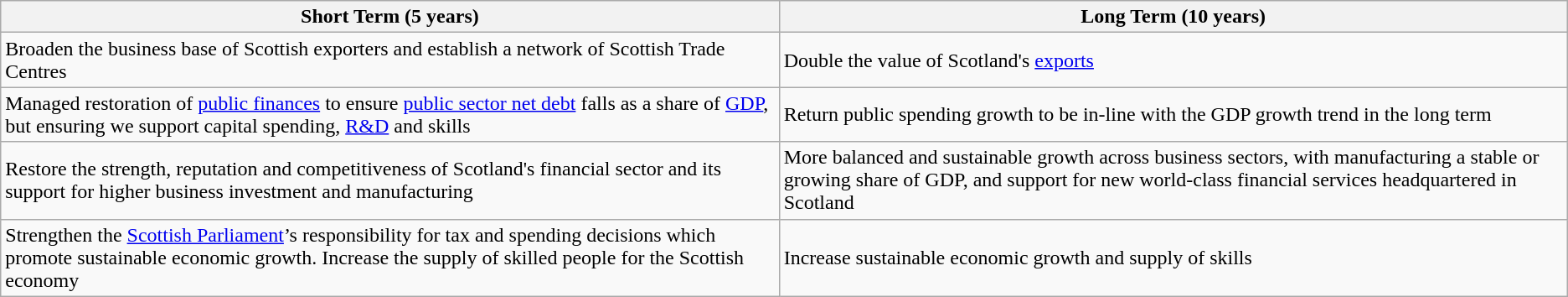<table class="wikitable">
<tr>
<th>Short Term (5 years)</th>
<th>Long Term (10 years)</th>
</tr>
<tr>
<td>Broaden the business base of Scottish exporters and establish a network of Scottish Trade Centres</td>
<td>Double the value of Scotland's <a href='#'>exports</a></td>
</tr>
<tr>
<td>Managed restoration of <a href='#'>public finances</a> to ensure <a href='#'>public sector net debt</a> falls as a share of <a href='#'>GDP</a>, but ensuring we support capital spending, <a href='#'>R&D</a> and skills</td>
<td>Return public spending growth to be in-line with the GDP growth trend in the long term</td>
</tr>
<tr>
<td>Restore the strength, reputation and competitiveness of Scotland's financial sector and its support for higher business investment and manufacturing</td>
<td>More balanced and sustainable growth across business sectors, with manufacturing a stable or growing share of GDP, and support for new world-class financial services headquartered in Scotland</td>
</tr>
<tr>
<td>Strengthen the <a href='#'>Scottish Parliament</a>’s responsibility for tax and spending decisions which promote sustainable economic growth. Increase the supply of skilled people for the Scottish economy</td>
<td>Increase sustainable economic growth and supply of skills</td>
</tr>
</table>
